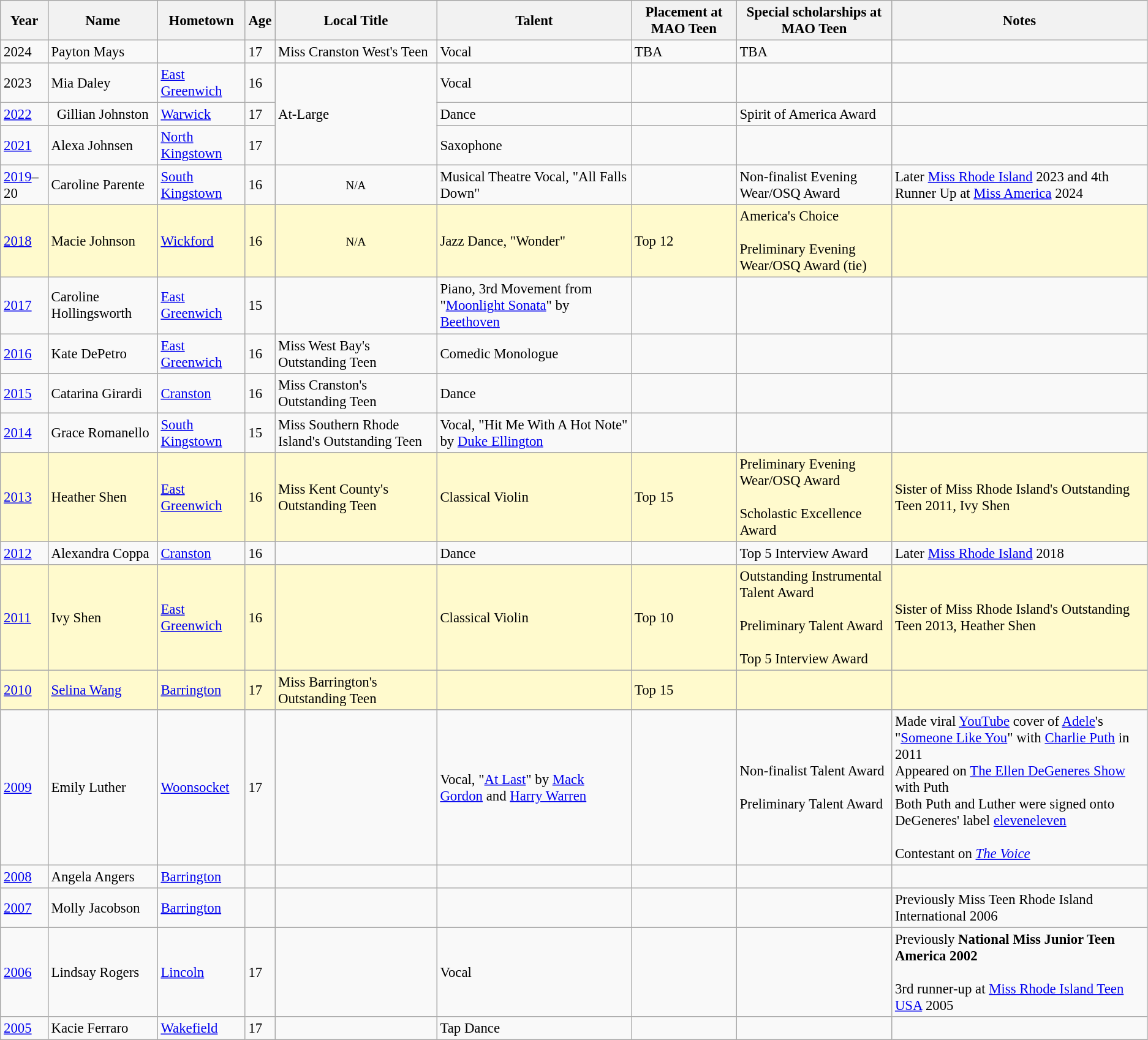<table class="wikitable"style="font-size:95%;">
<tr bgcolor="#efefef">
<th>Year</th>
<th>Name</th>
<th>Hometown</th>
<th>Age</th>
<th>Local Title</th>
<th>Talent</th>
<th>Placement at MAO Teen</th>
<th>Special scholarships at MAO Teen</th>
<th>Notes</th>
</tr>
<tr>
<td>2024</td>
<td>Payton Mays</td>
<td></td>
<td>17</td>
<td>Miss Cranston West's Teen</td>
<td>Vocal</td>
<td>TBA</td>
<td>TBA</td>
<td></td>
</tr>
<tr>
<td>2023</td>
<td>Mia Daley</td>
<td><a href='#'>East Greenwich</a></td>
<td>16</td>
<td rowspan="3">At-Large</td>
<td>Vocal</td>
<td></td>
<td></td>
<td></td>
</tr>
<tr>
<td><a href='#'>2022</a></td>
<td align="center">Gillian Johnston</td>
<td><a href='#'>Warwick</a></td>
<td>17</td>
<td>Dance</td>
<td></td>
<td>Spirit of America Award</td>
<td></td>
</tr>
<tr>
<td><a href='#'>2021</a></td>
<td>Alexa Johnsen</td>
<td><a href='#'>North Kingstown</a></td>
<td>17</td>
<td>Saxophone</td>
<td></td>
<td></td>
<td></td>
</tr>
<tr>
<td><a href='#'>2019</a>–20</td>
<td>Caroline Parente</td>
<td><a href='#'>South Kingstown</a></td>
<td>16</td>
<td style="text-align:center;"><small>N/A</small></td>
<td>Musical Theatre Vocal, "All Falls Down"</td>
<td></td>
<td>Non-finalist Evening Wear/OSQ Award</td>
<td>Later <a href='#'>Miss Rhode Island</a> 2023 and 4th Runner Up at <a href='#'>Miss America</a> 2024</td>
</tr>
<tr style="background-color:#FFFACD;">
<td><a href='#'>2018</a></td>
<td>Macie Johnson</td>
<td><a href='#'>Wickford</a></td>
<td>16</td>
<td style="text-align:center;"><small>N/A</small></td>
<td>Jazz Dance, "Wonder"</td>
<td>Top 12</td>
<td>America's Choice<br><br>Preliminary Evening Wear/OSQ Award (tie)</td>
<td></td>
</tr>
<tr>
<td><a href='#'>2017</a></td>
<td>Caroline Hollingsworth</td>
<td><a href='#'>East Greenwich</a></td>
<td>15</td>
<td></td>
<td>Piano, 3rd Movement from "<a href='#'>Moonlight Sonata</a>" by <a href='#'>Beethoven</a></td>
<td></td>
<td></td>
<td></td>
</tr>
<tr>
<td><a href='#'>2016</a></td>
<td>Kate DePetro</td>
<td><a href='#'>East Greenwich</a></td>
<td>16</td>
<td>Miss West Bay's Outstanding Teen</td>
<td>Comedic Monologue</td>
<td></td>
<td></td>
<td></td>
</tr>
<tr>
<td><a href='#'>2015</a></td>
<td>Catarina Girardi</td>
<td><a href='#'>Cranston</a></td>
<td>16</td>
<td>Miss Cranston's Outstanding Teen</td>
<td>Dance</td>
<td></td>
<td></td>
<td></td>
</tr>
<tr>
<td><a href='#'>2014</a></td>
<td>Grace Romanello</td>
<td><a href='#'>South Kingstown</a></td>
<td>15</td>
<td>Miss Southern Rhode Island's Outstanding Teen</td>
<td>Vocal, "Hit Me With A Hot Note" by <a href='#'>Duke Ellington</a></td>
<td></td>
<td></td>
<td></td>
</tr>
<tr style="background-color:#FFFACD;">
<td><a href='#'>2013</a></td>
<td>Heather Shen</td>
<td><a href='#'>East Greenwich</a></td>
<td>16</td>
<td>Miss Kent County's Outstanding Teen</td>
<td>Classical Violin</td>
<td>Top 15</td>
<td>Preliminary Evening Wear/OSQ Award<br><br>Scholastic Excellence Award</td>
<td>Sister of Miss Rhode Island's Outstanding Teen 2011, Ivy Shen</td>
</tr>
<tr>
<td><a href='#'>2012</a></td>
<td>Alexandra Coppa</td>
<td><a href='#'>Cranston</a></td>
<td>16</td>
<td></td>
<td>Dance</td>
<td></td>
<td>Top 5 Interview Award</td>
<td>Later <a href='#'>Miss Rhode Island</a> 2018</td>
</tr>
<tr style="background-color:#FFFACD;">
<td><a href='#'>2011</a></td>
<td>Ivy Shen</td>
<td><a href='#'>East Greenwich</a></td>
<td>16</td>
<td></td>
<td>Classical Violin</td>
<td>Top 10</td>
<td>Outstanding Instrumental Talent Award<br><br>Preliminary Talent Award<br><br>Top 5 Interview Award</td>
<td>Sister of Miss Rhode Island's Outstanding Teen 2013, Heather Shen</td>
</tr>
<tr style="background-color:#FFFACD;">
<td><a href='#'>2010</a></td>
<td><a href='#'>Selina Wang</a></td>
<td><a href='#'>Barrington</a></td>
<td>17</td>
<td>Miss Barrington's Outstanding Teen</td>
<td></td>
<td>Top 15</td>
<td></td>
<td></td>
</tr>
<tr>
<td><a href='#'>2009</a></td>
<td>Emily Luther</td>
<td><a href='#'>Woonsocket</a></td>
<td>17</td>
<td></td>
<td>Vocal, "<a href='#'>At Last</a>" by <a href='#'>Mack Gordon</a> and <a href='#'>Harry Warren</a></td>
<td></td>
<td>Non-finalist Talent Award<br><br>Preliminary Talent Award</td>
<td>Made viral <a href='#'>YouTube</a> cover of <a href='#'>Adele</a>'s "<a href='#'>Someone Like You</a>" with <a href='#'>Charlie Puth</a> in 2011<br>Appeared on <a href='#'>The Ellen DeGeneres Show</a> with Puth<br>Both Puth and Luther were signed onto DeGeneres' label <a href='#'>eleveneleven</a><br><br>Contestant on <em><a href='#'>The Voice</a></em></td>
</tr>
<tr>
<td><a href='#'>2008</a></td>
<td>Angela Angers</td>
<td><a href='#'>Barrington</a></td>
<td></td>
<td></td>
<td></td>
<td></td>
<td></td>
<td></td>
</tr>
<tr>
<td><a href='#'>2007</a></td>
<td>Molly Jacobson</td>
<td><a href='#'>Barrington</a></td>
<td></td>
<td></td>
<td></td>
<td></td>
<td></td>
<td>Previously Miss Teen Rhode Island International 2006</td>
</tr>
<tr>
<td><a href='#'>2006</a></td>
<td>Lindsay Rogers</td>
<td><a href='#'>Lincoln</a></td>
<td>17</td>
<td></td>
<td>Vocal</td>
<td></td>
<td></td>
<td>Previously <strong>National Miss Junior Teen America 2002</strong><br><br>3rd runner-up at <a href='#'>Miss Rhode Island Teen USA</a> 2005</td>
</tr>
<tr>
<td><a href='#'>2005</a></td>
<td>Kacie Ferraro</td>
<td><a href='#'>Wakefield</a></td>
<td>17</td>
<td></td>
<td>Tap Dance</td>
<td></td>
<td></td>
<td></td>
</tr>
</table>
